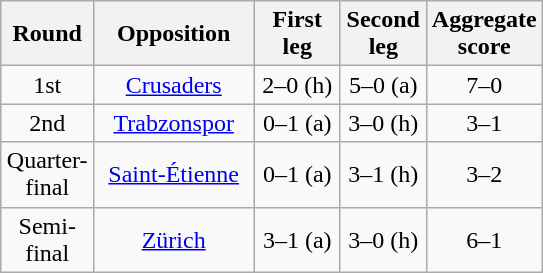<table class="wikitable" style="text-align:center;margin-left:1em;float:right">
<tr>
<th width="25">Round</th>
<th width="100">Opposition</th>
<th width="50">First leg</th>
<th width="50">Second leg</th>
<th width="50">Aggregate score</th>
</tr>
<tr>
<td>1st</td>
<td><a href='#'>Crusaders</a></td>
<td>2–0 (h)</td>
<td>5–0 (a)</td>
<td>7–0</td>
</tr>
<tr>
<td>2nd</td>
<td><a href='#'>Trabzonspor</a></td>
<td>0–1 (a)</td>
<td>3–0 (h)</td>
<td>3–1</td>
</tr>
<tr>
<td>Quarter-final</td>
<td><a href='#'>Saint-Étienne</a></td>
<td>0–1 (a)</td>
<td>3–1 (h)</td>
<td>3–2</td>
</tr>
<tr>
<td>Semi-final</td>
<td><a href='#'>Zürich</a></td>
<td>3–1 (a)</td>
<td>3–0 (h)</td>
<td>6–1</td>
</tr>
</table>
